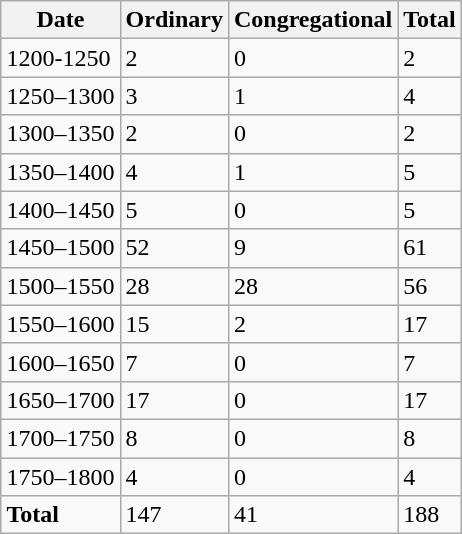<table class="wikitable mw-collapsible mw-collapsed" style="float: right; margin-left:1em;;">
<tr style="text-align:left;">
<th>Date</th>
<th style="text-align:center;">Ordinary</th>
<th>Congregational</th>
<th>Total</th>
</tr>
<tr>
<td style="text-align:left;">1200-1250</td>
<td>2</td>
<td>0</td>
<td>2</td>
</tr>
<tr>
<td style="text-align:left;">1250–1300</td>
<td>3</td>
<td>1</td>
<td>4</td>
</tr>
<tr>
<td style="text-align:left;">1300–1350</td>
<td>2</td>
<td>0</td>
<td>2</td>
</tr>
<tr>
<td style="text-align:left;">1350–1400</td>
<td>4</td>
<td>1</td>
<td>5</td>
</tr>
<tr>
<td style="text-align:left;">1400–1450</td>
<td>5</td>
<td>0</td>
<td>5</td>
</tr>
<tr>
<td style="text-align:left;">1450–1500</td>
<td>52</td>
<td>9</td>
<td>61</td>
</tr>
<tr>
<td style="text-align:left;">1500–1550</td>
<td>28</td>
<td>28</td>
<td>56</td>
</tr>
<tr>
<td style="text-align:left;">1550–1600</td>
<td>15</td>
<td>2</td>
<td>17</td>
</tr>
<tr>
<td style="text-align:left;">1600–1650</td>
<td>7</td>
<td>0</td>
<td>7</td>
</tr>
<tr>
<td style="text-align:left;">1650–1700</td>
<td>17</td>
<td>0</td>
<td>17</td>
</tr>
<tr>
<td style="text-align:left;">1700–1750</td>
<td>8</td>
<td>0</td>
<td>8</td>
</tr>
<tr>
<td style="text-align:left;">1750–1800</td>
<td>4</td>
<td>0</td>
<td>4</td>
</tr>
<tr>
<td style="text-align:left;"><strong>Total</strong></td>
<td>147</td>
<td>41</td>
<td>188</td>
</tr>
</table>
